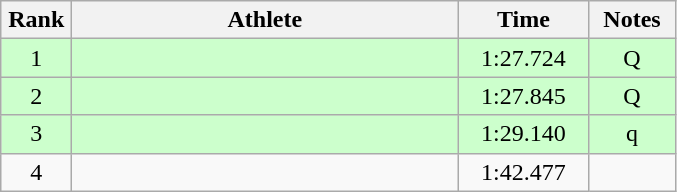<table class=wikitable style="text-align:center">
<tr>
<th width=40>Rank</th>
<th width=250>Athlete</th>
<th width=80>Time</th>
<th width=50>Notes</th>
</tr>
<tr bgcolor="ccffcc">
<td>1</td>
<td align=left></td>
<td>1:27.724</td>
<td>Q</td>
</tr>
<tr bgcolor="ccffcc">
<td>2</td>
<td align=left></td>
<td>1:27.845</td>
<td>Q</td>
</tr>
<tr bgcolor="ccffcc">
<td>3</td>
<td align=left></td>
<td>1:29.140</td>
<td>q</td>
</tr>
<tr>
<td>4</td>
<td align=left></td>
<td>1:42.477</td>
<td></td>
</tr>
</table>
